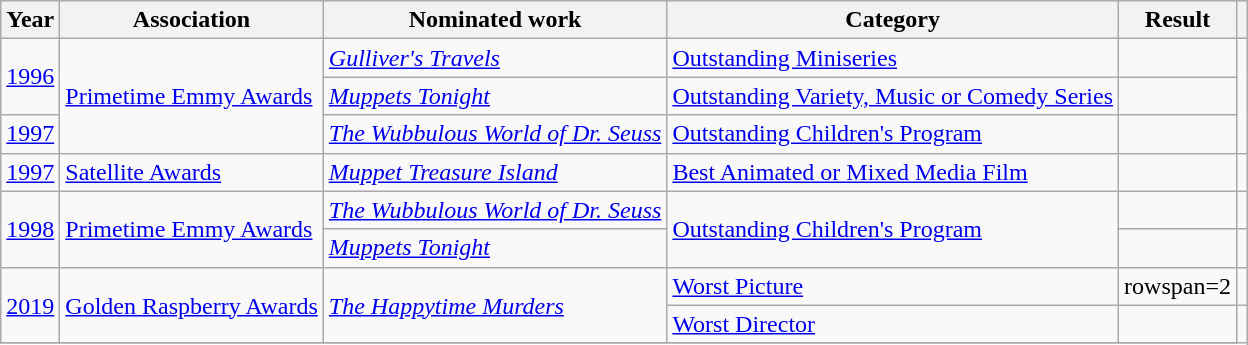<table class="wikitable sortable">
<tr>
<th>Year</th>
<th>Association</th>
<th>Nominated work</th>
<th>Category</th>
<th>Result</th>
<th scope="col" class="unsortable"></th>
</tr>
<tr>
<td rowspan="2"><a href='#'>1996</a></td>
<td rowspan="3"><a href='#'>Primetime Emmy Awards</a></td>
<td><em><a href='#'>Gulliver's Travels</a></em></td>
<td><a href='#'>Outstanding Miniseries</a></td>
<td></td>
<td style="text-align:center;" rowspan="3"></td>
</tr>
<tr>
<td><em><a href='#'>Muppets Tonight</a></em></td>
<td><a href='#'>Outstanding Variety, Music or Comedy Series</a></td>
<td></td>
</tr>
<tr>
<td><a href='#'>1997</a></td>
<td><em><a href='#'>The Wubbulous World of Dr. Seuss</a></em></td>
<td><a href='#'>Outstanding Children's Program</a></td>
<td></td>
</tr>
<tr>
<td><a href='#'>1997</a></td>
<td><a href='#'>Satellite Awards</a></td>
<td><em><a href='#'>Muppet Treasure Island</a></em></td>
<td><a href='#'>Best Animated or Mixed Media Film</a></td>
<td></td>
<td style="text-align:center;"></td>
</tr>
<tr>
<td rowspan="2"><a href='#'>1998</a></td>
<td rowspan="2"><a href='#'>Primetime Emmy Awards</a></td>
<td><em><a href='#'>The Wubbulous World of Dr. Seuss</a></em></td>
<td rowspan="2"><a href='#'>Outstanding Children's Program</a></td>
<td></td>
<td style="text-align:center;"></td>
</tr>
<tr>
<td><em><a href='#'>Muppets Tonight</a></em></td>
<td></td>
<td style="text-align:center;"></td>
</tr>
<tr>
<td rowspan="2"><a href='#'>2019</a></td>
<td rowspan="2"><a href='#'>Golden Raspberry Awards</a></td>
<td rowspan="2"><em><a href='#'>The Happytime Murders</a></em></td>
<td><a href='#'>Worst Picture</a></td>
<td>rowspan=2 </td>
<td></td>
</tr>
<tr>
<td><a href='#'>Worst Director</a></td>
<td></td>
</tr>
<tr>
</tr>
</table>
